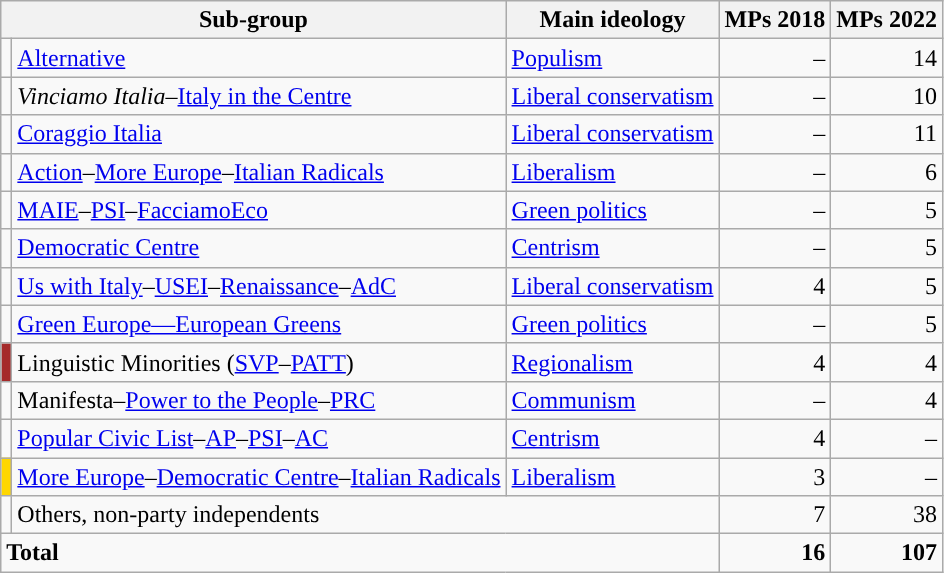<table class="wikitable" style="font-size:100%">
<tr>
<th colspan=2>Sub-group</th>
<th>Main ideology</th>
<th>MPs 2018</th>
<th>MPs 2022</th>
</tr>
<tr>
<td></td>
<td><a href='#'>Alternative</a></td>
<td><a href='#'>Populism</a></td>
<td align=right>–</td>
<td align=right>14</td>
</tr>
<tr>
<td></td>
<td><em>Vinciamo Italia</em>–<a href='#'>Italy in the Centre</a></td>
<td><a href='#'>Liberal conservatism</a></td>
<td align=right>–</td>
<td align=right>10</td>
</tr>
<tr>
<td></td>
<td><a href='#'>Coraggio Italia</a></td>
<td><a href='#'>Liberal conservatism</a></td>
<td align=right>–</td>
<td align=right>11</td>
</tr>
<tr>
<td></td>
<td><a href='#'>Action</a>–<a href='#'>More Europe</a>–<a href='#'>Italian Radicals</a></td>
<td><a href='#'>Liberalism</a></td>
<td align=right>–</td>
<td align=right>6</td>
</tr>
<tr>
<td></td>
<td><a href='#'>MAIE</a>–<a href='#'>PSI</a>–<a href='#'>FacciamoEco</a></td>
<td><a href='#'>Green politics</a></td>
<td align=right>–</td>
<td align=right>5</td>
</tr>
<tr>
<td></td>
<td><a href='#'>Democratic Centre</a></td>
<td><a href='#'>Centrism</a></td>
<td align=right>–</td>
<td align=right>5</td>
</tr>
<tr>
<td></td>
<td><a href='#'>Us with Italy</a>–<a href='#'>USEI</a>–<a href='#'>Renaissance</a>–<a href='#'>AdC</a></td>
<td><a href='#'>Liberal conservatism</a></td>
<td align=right>4</td>
<td align=right>5</td>
</tr>
<tr>
<td></td>
<td><a href='#'>Green Europe—European Greens</a></td>
<td><a href='#'>Green politics</a></td>
<td align=right>–</td>
<td align=right>5</td>
</tr>
<tr>
<td bgcolor="brown"></td>
<td>Linguistic Minorities (<a href='#'>SVP</a>–<a href='#'>PATT</a>)</td>
<td><a href='#'>Regionalism</a></td>
<td align=right>4</td>
<td align=right>4</td>
</tr>
<tr>
<td></td>
<td>Manifesta–<a href='#'>Power to the People</a>–<a href='#'>PRC</a></td>
<td><a href='#'>Communism</a></td>
<td align=right>–</td>
<td align=right>4</td>
</tr>
<tr>
<td></td>
<td><a href='#'>Popular Civic List</a>–<a href='#'>AP</a>–<a href='#'>PSI</a>–<a href='#'>AC</a></td>
<td><a href='#'>Centrism</a></td>
<td align=right>4</td>
<td align=right>–</td>
</tr>
<tr>
<td bgcolor="gold"></td>
<td><a href='#'>More Europe</a>–<a href='#'>Democratic Centre</a>–<a href='#'>Italian Radicals</a></td>
<td><a href='#'>Liberalism</a></td>
<td align=right>3</td>
<td align=right>–</td>
</tr>
<tr>
<td></td>
<td colspan=2>Others, non-party independents</td>
<td align=right>7</td>
<td align=right>38</td>
</tr>
<tr>
<td colspan=3><strong>Total</strong></td>
<td align=right><strong>16</strong></td>
<td align=right><strong>107</strong></td>
</tr>
</table>
